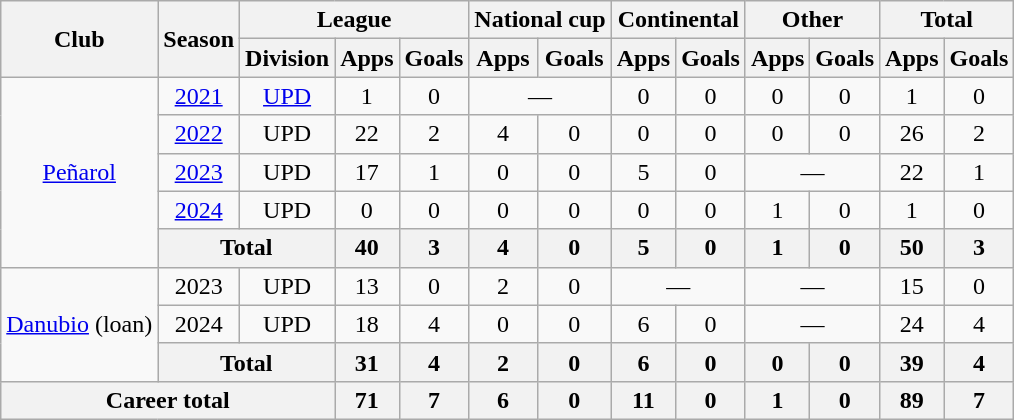<table class="wikitable" Style="text-align: center">
<tr>
<th rowspan="2">Club</th>
<th rowspan="2">Season</th>
<th colspan="3">League</th>
<th colspan="2">National cup</th>
<th colspan="2">Continental</th>
<th colspan="2">Other</th>
<th colspan="2">Total</th>
</tr>
<tr>
<th>Division</th>
<th>Apps</th>
<th>Goals</th>
<th>Apps</th>
<th>Goals</th>
<th>Apps</th>
<th>Goals</th>
<th>Apps</th>
<th>Goals</th>
<th>Apps</th>
<th>Goals</th>
</tr>
<tr>
<td rowspan="5"><a href='#'>Peñarol</a></td>
<td><a href='#'>2021</a></td>
<td><a href='#'>UPD</a></td>
<td>1</td>
<td>0</td>
<td colspan="2">—</td>
<td>0</td>
<td>0</td>
<td>0</td>
<td>0</td>
<td>1</td>
<td>0</td>
</tr>
<tr>
<td><a href='#'>2022</a></td>
<td>UPD</td>
<td>22</td>
<td>2</td>
<td>4</td>
<td>0</td>
<td>0</td>
<td>0</td>
<td>0</td>
<td>0</td>
<td>26</td>
<td>2</td>
</tr>
<tr>
<td><a href='#'>2023</a></td>
<td>UPD</td>
<td>17</td>
<td>1</td>
<td>0</td>
<td>0</td>
<td>5</td>
<td>0</td>
<td colspan="2">—</td>
<td>22</td>
<td>1</td>
</tr>
<tr>
<td><a href='#'>2024</a></td>
<td>UPD</td>
<td>0</td>
<td>0</td>
<td>0</td>
<td>0</td>
<td>0</td>
<td>0</td>
<td>1</td>
<td>0</td>
<td>1</td>
<td>0</td>
</tr>
<tr>
<th colspan="2">Total</th>
<th>40</th>
<th>3</th>
<th>4</th>
<th>0</th>
<th>5</th>
<th>0</th>
<th>1</th>
<th>0</th>
<th>50</th>
<th>3</th>
</tr>
<tr>
<td rowspan="3"><a href='#'>Danubio</a> (loan)</td>
<td>2023</td>
<td>UPD</td>
<td>13</td>
<td>0</td>
<td>2</td>
<td>0</td>
<td colspan="2">—</td>
<td colspan="2">—</td>
<td>15</td>
<td>0</td>
</tr>
<tr>
<td>2024</td>
<td>UPD</td>
<td>18</td>
<td>4</td>
<td>0</td>
<td>0</td>
<td>6</td>
<td>0</td>
<td colspan="2">—</td>
<td>24</td>
<td>4</td>
</tr>
<tr>
<th colspan="2">Total</th>
<th>31</th>
<th>4</th>
<th>2</th>
<th>0</th>
<th>6</th>
<th>0</th>
<th>0</th>
<th>0</th>
<th>39</th>
<th>4</th>
</tr>
<tr>
<th colspan="3">Career total</th>
<th>71</th>
<th>7</th>
<th>6</th>
<th>0</th>
<th>11</th>
<th>0</th>
<th>1</th>
<th>0</th>
<th>89</th>
<th>7</th>
</tr>
</table>
